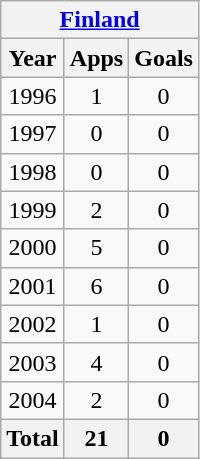<table class=wikitable style=text-align:center>
<tr>
<th colspan=4><a href='#'>Finland</a></th>
</tr>
<tr>
<th>Year</th>
<th>Apps</th>
<th>Goals</th>
</tr>
<tr>
<td>1996</td>
<td>1</td>
<td>0</td>
</tr>
<tr>
<td>1997</td>
<td>0</td>
<td>0</td>
</tr>
<tr>
<td>1998</td>
<td>0</td>
<td>0</td>
</tr>
<tr>
<td>1999</td>
<td>2</td>
<td>0</td>
</tr>
<tr>
<td>2000</td>
<td>5</td>
<td>0</td>
</tr>
<tr>
<td>2001</td>
<td>6</td>
<td>0</td>
</tr>
<tr>
<td>2002</td>
<td>1</td>
<td>0</td>
</tr>
<tr>
<td>2003</td>
<td>4</td>
<td>0</td>
</tr>
<tr>
<td>2004</td>
<td>2</td>
<td>0</td>
</tr>
<tr>
<th colspan=1>Total</th>
<th>21</th>
<th>0</th>
</tr>
</table>
